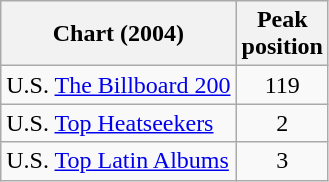<table class="wikitable">
<tr>
<th>Chart (2004)</th>
<th>Peak<br>position</th>
</tr>
<tr>
<td align="left">U.S. <a href='#'>The Billboard 200</a></td>
<td align="center">119</td>
</tr>
<tr>
<td align="left">U.S. <a href='#'>Top Heatseekers</a></td>
<td align="center">2</td>
</tr>
<tr>
<td align="left">U.S. <a href='#'>Top Latin Albums</a></td>
<td align="center">3</td>
</tr>
</table>
